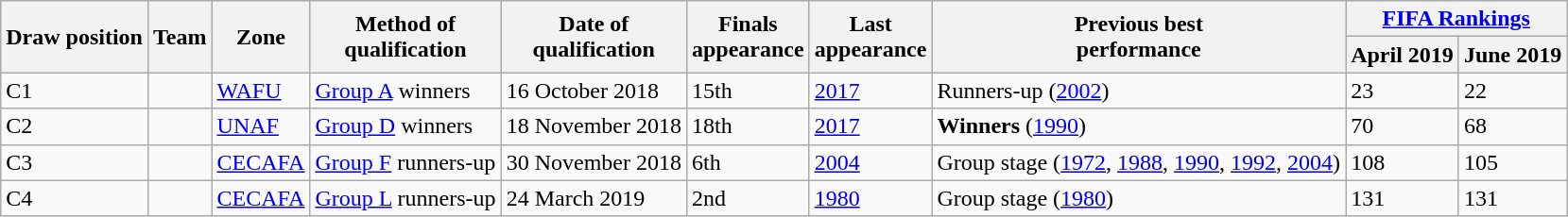<table class="wikitable sortable">
<tr>
<th rowspan=2>Draw position</th>
<th rowspan=2>Team</th>
<th rowspan=2>Zone</th>
<th rowspan=2>Method of<br>qualification</th>
<th rowspan=2>Date of<br>qualification</th>
<th rowspan=2>Finals<br>appearance</th>
<th rowspan=2>Last<br>appearance</th>
<th rowspan=2>Previous best<br>performance</th>
<th colspan=2><a href='#'>FIFA Rankings</a></th>
</tr>
<tr>
<th>April 2019</th>
<th>June 2019</th>
</tr>
<tr>
<td>C1</td>
<td style=white-space:nowrap></td>
<td><a href='#'>WAFU</a></td>
<td data-sort-value="A1"><a href='#'>Group A</a> winners</td>
<td data-sort-value="4">16 October 2018</td>
<td>15th</td>
<td><a href='#'>2017</a></td>
<td data-sort-value="2">Runners-up (<a href='#'>2002</a>)</td>
<td>23</td>
<td>22</td>
</tr>
<tr>
<td>C2</td>
<td style=white-space:nowrap></td>
<td><a href='#'>UNAF</a></td>
<td data-sort-value="D1"><a href='#'>Group D</a> winners</td>
<td data-sort-value="10">18 November 2018</td>
<td>18th</td>
<td><a href='#'>2017</a></td>
<td data-sort-value="1"><strong>Winners</strong> (<a href='#'>1990</a>)</td>
<td>70</td>
<td>68</td>
</tr>
<tr>
<td>C3</td>
<td style=white-space:nowrap></td>
<td><a href='#'>CECAFA</a></td>
<td data-sort-value="F2"><a href='#'>Group F</a> runners-up</td>
<td data-sort-value="13">30 November 2018</td>
<td>6th</td>
<td><a href='#'>2004</a></td>
<td data-sort-value="9.1">Group stage (<a href='#'>1972</a>, <a href='#'>1988</a>, <a href='#'>1990</a>, <a href='#'>1992</a>, <a href='#'>2004</a>)</td>
<td>108</td>
<td>105</td>
</tr>
<tr>
<td>C4</td>
<td style=white-space:nowrap></td>
<td><a href='#'>CECAFA</a></td>
<td data-sort-value="L2"><a href='#'>Group L</a> runners-up</td>
<td data-sort-value="23">24 March 2019</td>
<td>2nd</td>
<td><a href='#'>1980</a></td>
<td data-sort-value="9.2">Group stage (<a href='#'>1980</a>)</td>
<td>131</td>
<td>131</td>
</tr>
</table>
